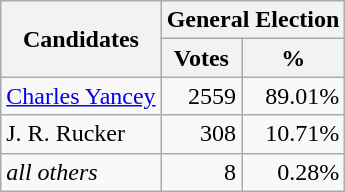<table class=wikitable>
<tr>
<th colspan=1 rowspan=2><strong>Candidates</strong></th>
<th colspan=2><strong>General Election</strong></th>
</tr>
<tr>
<th>Votes</th>
<th>%</th>
</tr>
<tr>
<td><a href='#'>Charles Yancey</a></td>
<td align="right">2559</td>
<td align="right">89.01%</td>
</tr>
<tr>
<td>J. R. Rucker</td>
<td align="right">308</td>
<td align="right">10.71%</td>
</tr>
<tr>
<td><em>all others</em></td>
<td align="right">8</td>
<td align="right">0.28%</td>
</tr>
</table>
